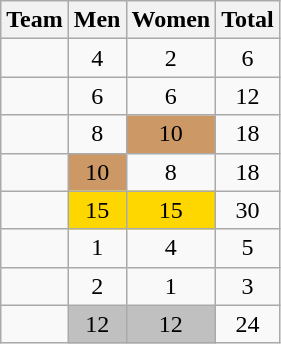<table class="wikitable sortable" style="text-align:center">
<tr>
<th>Team</th>
<th>Men</th>
<th>Women</th>
<th>Total</th>
</tr>
<tr>
<td align=left></td>
<td>4</td>
<td>2</td>
<td>6</td>
</tr>
<tr>
<td align=left></td>
<td>6</td>
<td>6</td>
<td>12</td>
</tr>
<tr>
<td align=left></td>
<td>8</td>
<td bgcolor=#CC9966>10</td>
<td>18</td>
</tr>
<tr>
<td align=left></td>
<td bgcolor=#CC9966>10</td>
<td>8</td>
<td>18</td>
</tr>
<tr>
<td align=left></td>
<td bgcolor=gold>15</td>
<td bgcolor=gold>15</td>
<td>30</td>
</tr>
<tr>
<td align=left></td>
<td>1</td>
<td>4</td>
<td>5</td>
</tr>
<tr>
<td align=left></td>
<td>2</td>
<td>1</td>
<td>3</td>
</tr>
<tr>
<td align=left></td>
<td bgcolor=silver>12</td>
<td bgcolor=silver>12</td>
<td>24</td>
</tr>
</table>
